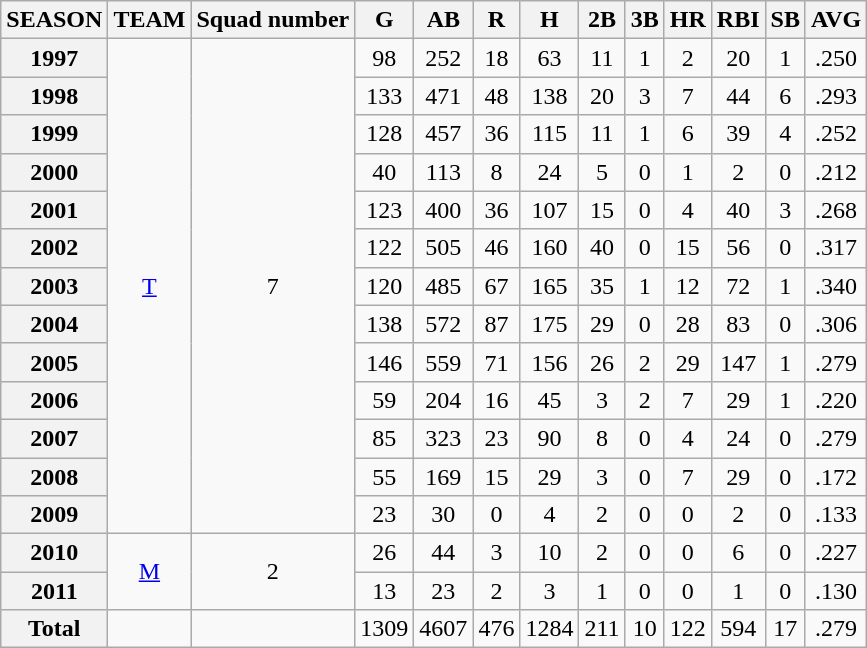<table class="wikitable" style="margin: 1em; text-align: center;">
<tr>
<th>SEASON</th>
<th>TEAM</th>
<th>Squad number</th>
<th>G</th>
<th>AB</th>
<th>R</th>
<th>H</th>
<th>2B</th>
<th>3B</th>
<th>HR</th>
<th>RBI</th>
<th>SB</th>
<th>AVG</th>
</tr>
<tr>
<th>1997</th>
<td rowspan="13"><a href='#'>T</a></td>
<td rowspan="13">7</td>
<td>98</td>
<td>252</td>
<td>18</td>
<td>63</td>
<td>11</td>
<td>1</td>
<td>2</td>
<td>20</td>
<td>1</td>
<td>.250</td>
</tr>
<tr>
<th>1998</th>
<td>133</td>
<td>471</td>
<td>48</td>
<td>138</td>
<td>20</td>
<td>3</td>
<td>7</td>
<td>44</td>
<td>6</td>
<td>.293</td>
</tr>
<tr>
<th>1999</th>
<td>128</td>
<td>457</td>
<td>36</td>
<td>115</td>
<td>11</td>
<td>1</td>
<td>6</td>
<td>39</td>
<td>4</td>
<td>.252</td>
</tr>
<tr>
<th>2000</th>
<td>40</td>
<td>113</td>
<td>8</td>
<td>24</td>
<td>5</td>
<td>0</td>
<td>1</td>
<td>2</td>
<td>0</td>
<td>.212</td>
</tr>
<tr>
<th>2001</th>
<td>123</td>
<td>400</td>
<td>36</td>
<td>107</td>
<td>15</td>
<td>0</td>
<td>4</td>
<td>40</td>
<td>3</td>
<td>.268</td>
</tr>
<tr>
<th>2002</th>
<td>122</td>
<td>505</td>
<td>46</td>
<td>160</td>
<td>40</td>
<td>0</td>
<td>15</td>
<td>56</td>
<td>0</td>
<td>.317</td>
</tr>
<tr>
<th>2003</th>
<td>120</td>
<td>485</td>
<td>67</td>
<td>165</td>
<td>35</td>
<td>1</td>
<td>12</td>
<td>72</td>
<td>1</td>
<td>.340</td>
</tr>
<tr>
<th>2004</th>
<td>138</td>
<td>572</td>
<td>87</td>
<td>175</td>
<td>29</td>
<td>0</td>
<td>28</td>
<td>83</td>
<td>0</td>
<td>.306</td>
</tr>
<tr>
<th>2005</th>
<td>146</td>
<td>559</td>
<td>71</td>
<td>156</td>
<td>26</td>
<td>2</td>
<td>29</td>
<td>147</td>
<td>1</td>
<td>.279</td>
</tr>
<tr>
<th>2006</th>
<td>59</td>
<td>204</td>
<td>16</td>
<td>45</td>
<td>3</td>
<td>2</td>
<td>7</td>
<td>29</td>
<td>1</td>
<td>.220</td>
</tr>
<tr>
<th>2007</th>
<td>85</td>
<td>323</td>
<td>23</td>
<td>90</td>
<td>8</td>
<td>0</td>
<td>4</td>
<td>24</td>
<td>0</td>
<td>.279</td>
</tr>
<tr>
<th>2008</th>
<td>55</td>
<td>169</td>
<td>15</td>
<td>29</td>
<td>3</td>
<td>0</td>
<td>7</td>
<td>29</td>
<td>0</td>
<td>.172</td>
</tr>
<tr>
<th>2009</th>
<td>23</td>
<td>30</td>
<td>0</td>
<td>4</td>
<td>2</td>
<td>0</td>
<td>0</td>
<td>2</td>
<td>0</td>
<td>.133</td>
</tr>
<tr>
<th>2010</th>
<td rowspan="2"><a href='#'>M</a></td>
<td rowspan="2">2</td>
<td>26</td>
<td>44</td>
<td>3</td>
<td>10</td>
<td>2</td>
<td>0</td>
<td>0</td>
<td>6</td>
<td>0</td>
<td>.227</td>
</tr>
<tr>
<th>2011</th>
<td>13</td>
<td>23</td>
<td>2</td>
<td>3</td>
<td>1</td>
<td>0</td>
<td>0</td>
<td>1</td>
<td>0</td>
<td>.130</td>
</tr>
<tr>
<th>Total</th>
<td></td>
<td></td>
<td>1309</td>
<td>4607</td>
<td>476</td>
<td>1284</td>
<td>211</td>
<td>10</td>
<td>122</td>
<td>594</td>
<td>17</td>
<td>.279</td>
</tr>
</table>
